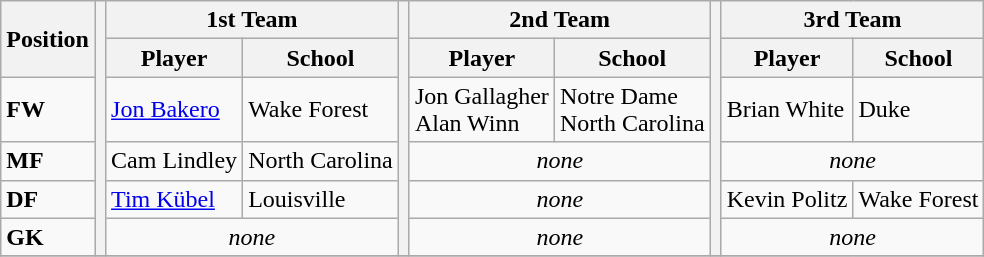<table class="wikitable" border="1">
<tr>
<th rowspan="2">Position</th>
<th rowspan="6"></th>
<th colspan="2">1st Team</th>
<th rowspan="6"></th>
<th colspan="2">2nd Team</th>
<th rowspan="6"></th>
<th colspan="2">3rd Team</th>
</tr>
<tr>
<th>Player</th>
<th>School</th>
<th>Player</th>
<th>School</th>
<th>Player</th>
<th>School</th>
</tr>
<tr>
<td><strong>FW</strong></td>
<td><a href='#'>Jon Bakero</a></td>
<td>Wake Forest</td>
<td>Jon Gallagher<br>Alan Winn</td>
<td>Notre Dame<br>North Carolina</td>
<td>Brian White</td>
<td>Duke</td>
</tr>
<tr>
<td><strong>MF</strong></td>
<td>Cam Lindley</td>
<td>North Carolina</td>
<td colspan="2" align=center><em>none</em></td>
<td colspan="2" align=center><em>none</em></td>
</tr>
<tr>
<td><strong>DF</strong></td>
<td><a href='#'>Tim Kübel</a></td>
<td>Louisville</td>
<td colspan="2" align=center><em>none</em></td>
<td>Kevin Politz</td>
<td>Wake Forest</td>
</tr>
<tr>
<td><strong>GK</strong></td>
<td colspan="2" align=center><em>none</em></td>
<td colspan="2" align=center><em>none</em></td>
<td colspan="2" align=center><em>none</em></td>
</tr>
<tr>
</tr>
</table>
